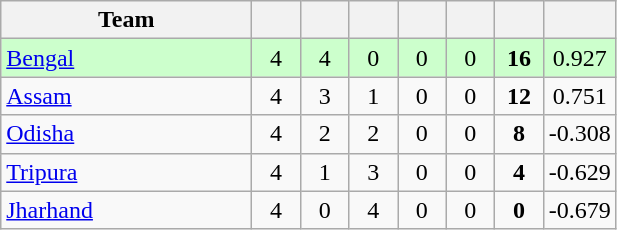<table class="wikitable" style="text-align:center">
<tr>
<th style="width:160px">Team</th>
<th style="width:25px"></th>
<th style="width:25px"></th>
<th style="width:25px"></th>
<th style="width:25px"></th>
<th style="width:25px"></th>
<th style="width:25px"></th>
<th style="width:25px"></th>
</tr>
<tr style="background:#cfc;">
<td style="text-align:left"><a href='#'>Bengal</a></td>
<td>4</td>
<td>4</td>
<td>0</td>
<td>0</td>
<td>0</td>
<td><strong>16</strong></td>
<td>0.927</td>
</tr>
<tr>
<td style="text-align:left"><a href='#'>Assam</a></td>
<td>4</td>
<td>3</td>
<td>1</td>
<td>0</td>
<td>0</td>
<td><strong>12</strong></td>
<td>0.751</td>
</tr>
<tr>
<td style="text-align:left"><a href='#'>Odisha</a></td>
<td>4</td>
<td>2</td>
<td>2</td>
<td>0</td>
<td>0</td>
<td><strong>8</strong></td>
<td>-0.308</td>
</tr>
<tr>
<td style="text-align:left"><a href='#'>Tripura</a></td>
<td>4</td>
<td>1</td>
<td>3</td>
<td>0</td>
<td>0</td>
<td><strong>4</strong></td>
<td>-0.629</td>
</tr>
<tr>
<td style="text-align:left"><a href='#'>Jharhand</a></td>
<td>4</td>
<td>0</td>
<td>4</td>
<td>0</td>
<td>0</td>
<td><strong>0</strong></td>
<td>-0.679</td>
</tr>
</table>
